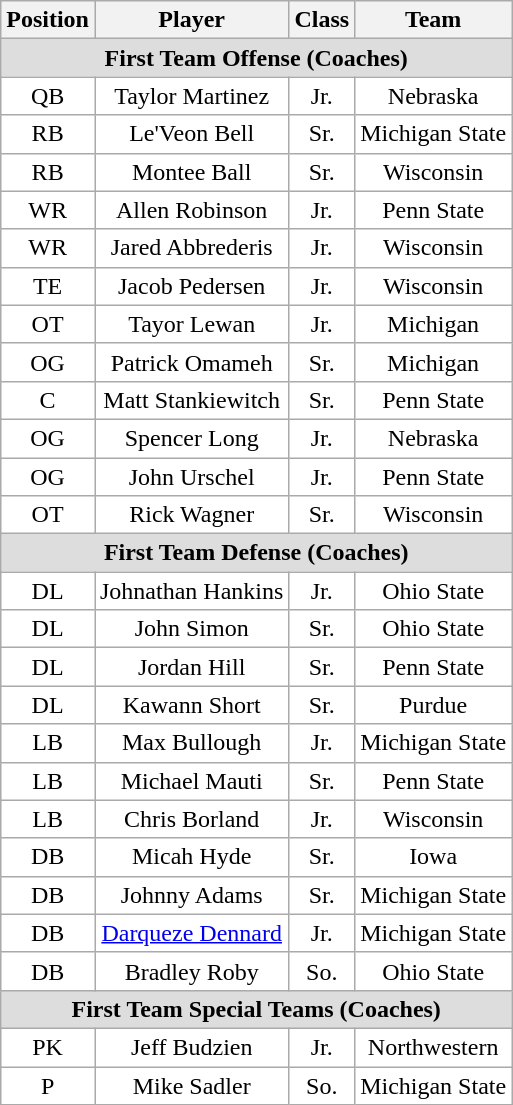<table class="wikitable sortable" border="1">
<tr>
<th>Position</th>
<th>Player</th>
<th>Class</th>
<th>Team</th>
</tr>
<tr>
<td colspan="4" style="text-align:center; background:#DDDDDD;"><strong>First Team Offense (Coaches)</strong></td>
</tr>
<tr>
<td style="text-align:center; background:white">QB</td>
<td style="text-align:center; background:white">Taylor Martinez</td>
<td style="text-align:center; background:white">Jr.</td>
<td style="text-align:center; background:white">Nebraska</td>
</tr>
<tr>
<td style="text-align:center; background:white">RB</td>
<td style="text-align:center; background:white">Le'Veon Bell</td>
<td style="text-align:center; background:white">Sr.</td>
<td style="text-align:center; background:white">Michigan State</td>
</tr>
<tr>
<td style="text-align:center; background:white">RB</td>
<td style="text-align:center; background:white">Montee Ball</td>
<td style="text-align:center; background:white">Sr.</td>
<td style="text-align:center; background:white">Wisconsin</td>
</tr>
<tr>
<td style="text-align:center; background:white">WR</td>
<td style="text-align:center; background:white">Allen Robinson</td>
<td style="text-align:center; background:white">Jr.</td>
<td style="text-align:center; background:white">Penn State</td>
</tr>
<tr>
<td style="text-align:center; background:white">WR</td>
<td style="text-align:center; background:white">Jared Abbrederis</td>
<td style="text-align:center; background:white">Jr.</td>
<td style="text-align:center; background:white">Wisconsin</td>
</tr>
<tr>
<td style="text-align:center; background:white">TE</td>
<td style="text-align:center; background:white">Jacob Pedersen</td>
<td style="text-align:center; background:white">Jr.</td>
<td style="text-align:center; background:white">Wisconsin</td>
</tr>
<tr>
<td style="text-align:center; background:white">OT</td>
<td style="text-align:center; background:white">Tayor Lewan</td>
<td style="text-align:center; background:white">Jr.</td>
<td style="text-align:center; background:white">Michigan</td>
</tr>
<tr>
<td style="text-align:center; background:white">OG</td>
<td style="text-align:center; background:white">Patrick Omameh</td>
<td style="text-align:center; background:white">Sr.</td>
<td style="text-align:center; background:white">Michigan</td>
</tr>
<tr>
<td style="text-align:center; background:white">C</td>
<td style="text-align:center; background:white">Matt Stankiewitch</td>
<td style="text-align:center; background:white">Sr.</td>
<td style="text-align:center; background:white">Penn State</td>
</tr>
<tr>
<td style="text-align:center; background:white">OG</td>
<td style="text-align:center; background:white">Spencer Long</td>
<td style="text-align:center; background:white">Jr.</td>
<td style="text-align:center; background:white">Nebraska</td>
</tr>
<tr>
<td style="text-align:center; background:white">OG</td>
<td style="text-align:center; background:white">John Urschel</td>
<td style="text-align:center; background:white">Jr.</td>
<td style="text-align:center; background:white">Penn State</td>
</tr>
<tr>
<td style="text-align:center; background:white">OT</td>
<td style="text-align:center; background:white">Rick Wagner</td>
<td style="text-align:center; background:white">Sr.</td>
<td style="text-align:center; background:white">Wisconsin</td>
</tr>
<tr>
<td colspan="4" style="text-align:center; background:#DDDDDD;"><strong>First Team Defense (Coaches)</strong></td>
</tr>
<tr>
<td style="text-align:center; background:white">DL</td>
<td style="text-align:center; background:white">Johnathan Hankins</td>
<td style="text-align:center; background:white">Jr.</td>
<td style="text-align:center; background:white">Ohio State</td>
</tr>
<tr>
<td style="text-align:center; background:white">DL</td>
<td style="text-align:center; background:white">John Simon</td>
<td style="text-align:center; background:white">Sr.</td>
<td style="text-align:center; background:white">Ohio State</td>
</tr>
<tr>
<td style="text-align:center; background:white">DL</td>
<td style="text-align:center; background:white">Jordan Hill</td>
<td style="text-align:center; background:white">Sr.</td>
<td style="text-align:center; background:white">Penn State</td>
</tr>
<tr>
<td style="text-align:center; background:white">DL</td>
<td style="text-align:center; background:white">Kawann Short</td>
<td style="text-align:center; background:white">Sr.</td>
<td style="text-align:center; background:white">Purdue</td>
</tr>
<tr>
<td style="text-align:center; background:white">LB</td>
<td style="text-align:center; background:white">Max Bullough</td>
<td style="text-align:center; background:white">Jr.</td>
<td style="text-align:center; background:white">Michigan State</td>
</tr>
<tr>
<td style="text-align:center; background:white">LB</td>
<td style="text-align:center; background:white">Michael Mauti</td>
<td style="text-align:center; background:white">Sr.</td>
<td style="text-align:center; background:white">Penn State</td>
</tr>
<tr>
<td style="text-align:center; background:white">LB</td>
<td style="text-align:center; background:white">Chris Borland</td>
<td style="text-align:center; background:white">Jr.</td>
<td style="text-align:center; background:white">Wisconsin</td>
</tr>
<tr>
<td style="text-align:center; background:white">DB</td>
<td style="text-align:center; background:white">Micah Hyde</td>
<td style="text-align:center; background:white">Sr.</td>
<td style="text-align:center; background:white">Iowa</td>
</tr>
<tr>
<td style="text-align:center; background:white">DB</td>
<td style="text-align:center; background:white">Johnny Adams</td>
<td style="text-align:center; background:white">Sr.</td>
<td style="text-align:center; background:white">Michigan State</td>
</tr>
<tr>
<td style="text-align:center; background:white">DB</td>
<td style="text-align:center; background:white"><a href='#'>Darqueze Dennard</a></td>
<td style="text-align:center; background:white">Jr.</td>
<td style="text-align:center; background:white">Michigan State</td>
</tr>
<tr>
<td style="text-align:center; background:white">DB</td>
<td style="text-align:center; background:white">Bradley Roby</td>
<td style="text-align:center; background:white">So.</td>
<td style="text-align:center; background:white">Ohio State</td>
</tr>
<tr>
<td colspan="4" style="text-align:center; background:#DDDDDD;"><strong>First Team Special Teams (Coaches)</strong></td>
</tr>
<tr>
<td style="text-align:center; background:white">PK</td>
<td style="text-align:center; background:white">Jeff Budzien</td>
<td style="text-align:center; background:white">Jr.</td>
<td style="text-align:center; background:white">Northwestern</td>
</tr>
<tr>
<td style="text-align:center; background:white">P</td>
<td style="text-align:center; background:white">Mike Sadler</td>
<td style="text-align:center; background:white">So.</td>
<td style="text-align:center; background:white">Michigan State</td>
</tr>
</table>
